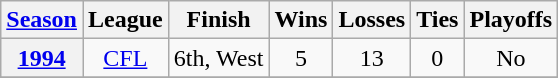<table class="wikitable" style="text-align:center">
<tr>
<th><a href='#'>Season</a></th>
<th>League</th>
<th>Finish</th>
<th>Wins</th>
<th>Losses</th>
<th>Ties</th>
<th>Playoffs</th>
</tr>
<tr>
<th><a href='#'>1994</a></th>
<td><a href='#'>CFL</a></td>
<td>6th, West</td>
<td>5</td>
<td>13</td>
<td>0</td>
<td>No</td>
</tr>
<tr>
</tr>
</table>
